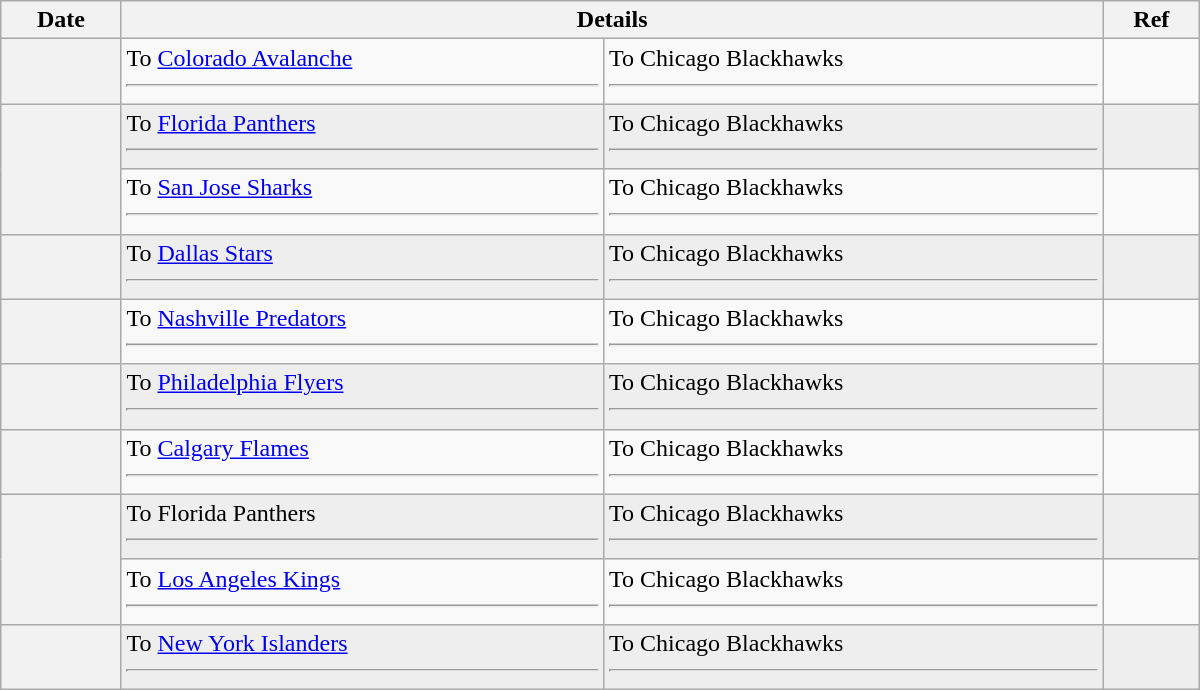<table class="wikitable plainrowheaders" style="width: 50em;">
<tr>
<th scope="col">Date</th>
<th scope="col" colspan="2">Details</th>
<th scope="col">Ref</th>
</tr>
<tr>
<th scope="row"></th>
<td valign="top">To <a href='#'>Colorado Avalanche</a> <hr></td>
<td valign="top">To Chicago Blackhawks <hr></td>
<td></td>
</tr>
<tr bgcolor="#eeeeee">
<th scope="row" rowspan=2></th>
<td valign="top">To <a href='#'>Florida Panthers</a> <hr></td>
<td valign="top">To Chicago Blackhawks <hr></td>
<td></td>
</tr>
<tr>
<td valign="top">To <a href='#'>San Jose Sharks</a> <hr></td>
<td valign="top">To Chicago Blackhawks <hr></td>
<td></td>
</tr>
<tr bgcolor="#eeeeee">
<th scope="row"></th>
<td valign="top">To <a href='#'>Dallas Stars</a> <hr></td>
<td valign="top">To Chicago Blackhawks <hr></td>
<td></td>
</tr>
<tr>
<th scope="row"></th>
<td valign="top">To <a href='#'>Nashville Predators</a> <hr></td>
<td valign="top">To Chicago Blackhawks <hr></td>
<td></td>
</tr>
<tr bgcolor="#eeeeee">
<th scope="row"></th>
<td valign="top">To <a href='#'>Philadelphia Flyers</a> <hr></td>
<td valign="top">To Chicago Blackhawks <hr></td>
<td></td>
</tr>
<tr>
<th scope="row"></th>
<td valign="top">To <a href='#'>Calgary Flames</a> <hr></td>
<td valign="top">To Chicago Blackhawks <hr></td>
<td></td>
</tr>
<tr bgcolor="#eeeeee">
<th scope="row" rowspan=2></th>
<td valign="top">To Florida Panthers <hr></td>
<td valign="top">To Chicago Blackhawks <hr></td>
<td></td>
</tr>
<tr>
<td valign="top">To <a href='#'>Los Angeles Kings</a> <hr></td>
<td valign="top">To Chicago Blackhawks <hr></td>
<td></td>
</tr>
<tr bgcolor="#eeeeee">
<th scope="row"></th>
<td valign="top">To <a href='#'>New York Islanders</a> <hr></td>
<td valign="top">To Chicago Blackhawks <hr></td>
<td></td>
</tr>
</table>
